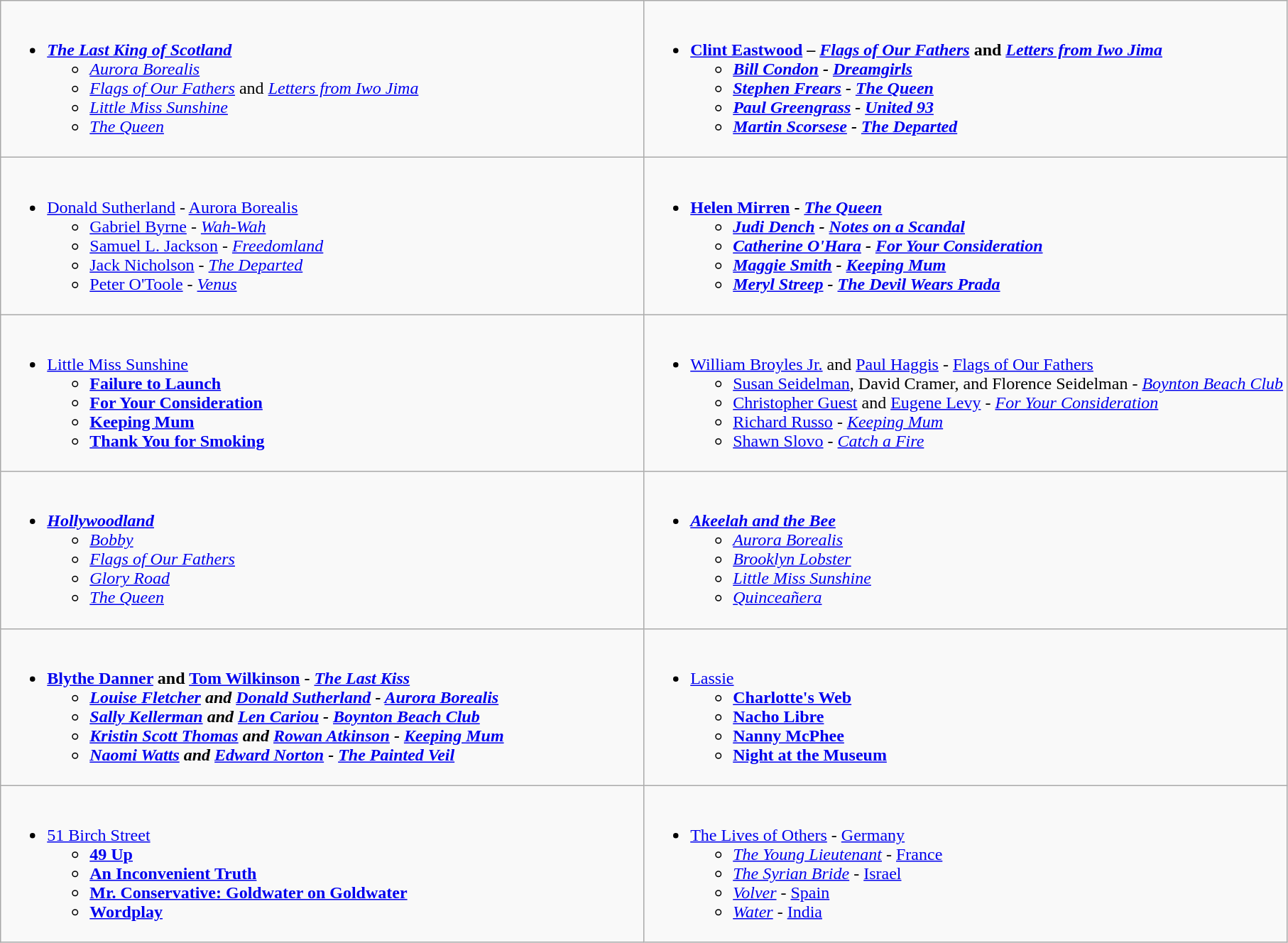<table class=wikitable>
<tr>
<td style="vertical-align:top; width:50%;"><br><ul><li><strong><em><a href='#'>The Last King of Scotland</a></em></strong><ul><li><em><a href='#'>Aurora Borealis</a></em></li><li><em><a href='#'>Flags of Our Fathers</a></em> and <em><a href='#'>Letters from Iwo Jima</a></em></li><li><em><a href='#'>Little Miss Sunshine</a></em></li><li><em><a href='#'>The Queen</a></em></li></ul></li></ul></td>
<td style="vertical-align:top; width:50%;"><br><ul><li><strong><a href='#'>Clint Eastwood</a> – <em><a href='#'>Flags of Our Fathers</a></em> and <em><a href='#'>Letters from Iwo Jima</a><strong><em><ul><li><a href='#'>Bill Condon</a> - </em><a href='#'>Dreamgirls</a><em></li><li><a href='#'>Stephen Frears</a> - </em><a href='#'>The Queen</a><em></li><li><a href='#'>Paul Greengrass</a> - </em><a href='#'>United 93</a><em></li><li><a href='#'>Martin Scorsese</a> - </em><a href='#'>The Departed</a><em></li></ul></li></ul></td>
</tr>
<tr>
<td style="vertical-align:top; width:50%;"><br><ul><li></strong><a href='#'>Donald Sutherland</a> - </em><a href='#'>Aurora Borealis</a></em></strong><ul><li><a href='#'>Gabriel Byrne</a> - <em><a href='#'>Wah-Wah</a></em></li><li><a href='#'>Samuel L. Jackson</a> - <em><a href='#'>Freedomland</a></em></li><li><a href='#'>Jack Nicholson</a> - <em><a href='#'>The Departed</a></em></li><li><a href='#'>Peter O'Toole</a> - <em><a href='#'>Venus</a></em></li></ul></li></ul></td>
<td style="vertical-align:top; width:50%;"><br><ul><li><strong><a href='#'>Helen Mirren</a> - <em><a href='#'>The Queen</a><strong><em><ul><li><a href='#'>Judi Dench</a> - </em><a href='#'>Notes on a Scandal</a><em></li><li><a href='#'>Catherine O'Hara</a> - </em><a href='#'>For Your Consideration</a><em></li><li><a href='#'>Maggie Smith</a> - </em><a href='#'>Keeping Mum</a><em></li><li><a href='#'>Meryl Streep</a> - </em><a href='#'>The Devil Wears Prada</a><em></li></ul></li></ul></td>
</tr>
<tr>
<td style="vertical-align:top; width:50%;"><br><ul><li></em></strong><a href='#'>Little Miss Sunshine</a><strong><em><ul><li></em><a href='#'>Failure to Launch</a><em></li><li></em><a href='#'>For Your Consideration</a><em></li><li></em><a href='#'>Keeping Mum</a><em></li><li></em><a href='#'>Thank You for Smoking</a><em></li></ul></li></ul></td>
<td style="vertical-align:top; width:50%;"><br><ul><li></strong><a href='#'>William Broyles Jr.</a> and <a href='#'>Paul Haggis</a> - </em><a href='#'>Flags of Our Fathers</a></em></strong><ul><li><a href='#'>Susan Seidelman</a>, David Cramer, and Florence Seidelman - <em><a href='#'>Boynton Beach Club</a></em></li><li><a href='#'>Christopher Guest</a> and <a href='#'>Eugene Levy</a> - <em><a href='#'>For Your Consideration</a></em></li><li><a href='#'>Richard Russo</a> - <em><a href='#'>Keeping Mum</a></em></li><li><a href='#'>Shawn Slovo</a> - <em><a href='#'>Catch a Fire</a></em></li></ul></li></ul></td>
</tr>
<tr>
<td style="vertical-align:top; width:50%;"><br><ul><li><strong><em><a href='#'>Hollywoodland</a></em></strong><ul><li><em><a href='#'>Bobby</a></em></li><li><em><a href='#'>Flags of Our Fathers</a></em></li><li><em><a href='#'>Glory Road</a></em></li><li><em><a href='#'>The Queen</a></em></li></ul></li></ul></td>
<td style="vertical-align:top; width:50%;"><br><ul><li><strong><em><a href='#'>Akeelah and the Bee</a></em></strong><ul><li><em><a href='#'>Aurora Borealis</a></em></li><li><em><a href='#'>Brooklyn Lobster</a></em></li><li><em><a href='#'>Little Miss Sunshine</a></em></li><li><em><a href='#'>Quinceañera</a></em></li></ul></li></ul></td>
</tr>
<tr>
<td style="vertical-align:top; width:50%;"><br><ul><li><strong><a href='#'>Blythe Danner</a> and <a href='#'>Tom Wilkinson</a> - <em><a href='#'>The Last Kiss</a><strong><em><ul><li><a href='#'>Louise Fletcher</a> and <a href='#'>Donald Sutherland</a> - </em><a href='#'>Aurora Borealis</a><em></li><li><a href='#'>Sally Kellerman</a> and <a href='#'>Len Cariou</a> - </em><a href='#'>Boynton Beach Club</a><em></li><li><a href='#'>Kristin Scott Thomas</a> and <a href='#'>Rowan Atkinson</a> - </em><a href='#'>Keeping Mum</a><em></li><li><a href='#'>Naomi Watts</a> and <a href='#'>Edward Norton</a> - </em><a href='#'>The Painted Veil</a><em></li></ul></li></ul></td>
<td style="vertical-align:top; width:50%;"><br><ul><li></em></strong><a href='#'>Lassie</a><strong><em><ul><li></em><a href='#'>Charlotte's Web</a><em></li><li></em><a href='#'>Nacho Libre</a><em></li><li></em><a href='#'>Nanny McPhee</a><em></li><li></em><a href='#'>Night at the Museum</a><em></li></ul></li></ul></td>
</tr>
<tr>
<td style="vertical-align:top; width:50%;"><br><ul><li></em></strong><a href='#'>51 Birch Street</a><strong><em><ul><li></em><a href='#'>49 Up</a><em></li><li></em><a href='#'>An Inconvenient Truth</a><em></li><li></em><a href='#'>Mr. Conservative: Goldwater on Goldwater</a><em></li><li></em><a href='#'>Wordplay</a><em></li></ul></li></ul></td>
<td style="vertical-align:top; width:50%;"><br><ul><li></em></strong><a href='#'>The Lives of Others</a></em> - <a href='#'>Germany</a></strong><ul><li><em><a href='#'>The Young Lieutenant</a></em> - <a href='#'>France</a></li><li><em><a href='#'>The Syrian Bride</a></em> - <a href='#'>Israel</a></li><li><em><a href='#'>Volver</a></em> - <a href='#'>Spain</a></li><li><em><a href='#'>Water</a></em> - <a href='#'>India</a></li></ul></li></ul></td>
</tr>
</table>
